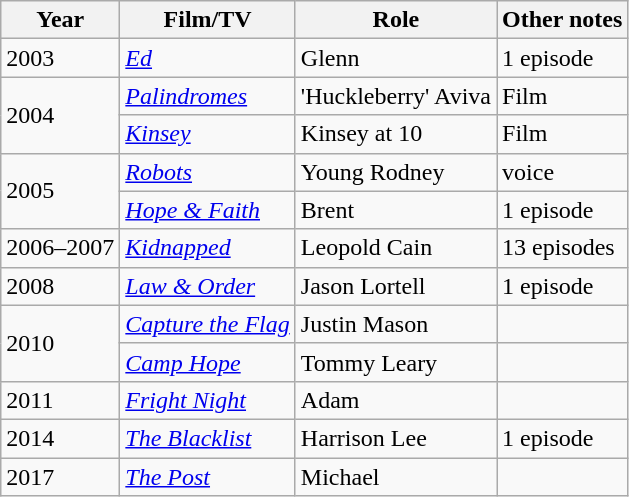<table class="wikitable">
<tr>
<th>Year</th>
<th>Film/TV</th>
<th>Role</th>
<th>Other notes</th>
</tr>
<tr>
<td>2003</td>
<td><em><a href='#'>Ed</a></em></td>
<td>Glenn</td>
<td>1 episode</td>
</tr>
<tr>
<td rowspan="2">2004</td>
<td><em><a href='#'>Palindromes</a></em></td>
<td>'Huckleberry' Aviva</td>
<td>Film</td>
</tr>
<tr>
<td><em><a href='#'>Kinsey</a></em></td>
<td>Kinsey at 10</td>
<td>Film</td>
</tr>
<tr>
<td rowspan="2">2005</td>
<td><a href='#'><em>Robots</em></a></td>
<td>Young Rodney</td>
<td>voice</td>
</tr>
<tr>
<td><em><a href='#'>Hope & Faith</a></em></td>
<td>Brent</td>
<td>1 episode</td>
</tr>
<tr>
<td>2006–2007</td>
<td><em><a href='#'>Kidnapped</a></em></td>
<td>Leopold Cain</td>
<td>13 episodes</td>
</tr>
<tr>
<td>2008</td>
<td><em><a href='#'>Law & Order</a></em></td>
<td>Jason Lortell</td>
<td>1 episode</td>
</tr>
<tr>
<td rowspan="2">2010</td>
<td><em><a href='#'>Capture the Flag</a></em></td>
<td>Justin Mason</td>
<td></td>
</tr>
<tr>
<td><em><a href='#'>Camp Hope</a></em></td>
<td>Tommy Leary</td>
<td></td>
</tr>
<tr>
<td>2011</td>
<td><em><a href='#'>Fright Night</a></em></td>
<td>Adam</td>
<td></td>
</tr>
<tr>
<td>2014</td>
<td><em><a href='#'>The Blacklist</a></em></td>
<td>Harrison Lee</td>
<td>1 episode</td>
</tr>
<tr>
<td>2017</td>
<td><em><a href='#'>The Post</a></em></td>
<td>Michael</td>
<td></td>
</tr>
</table>
